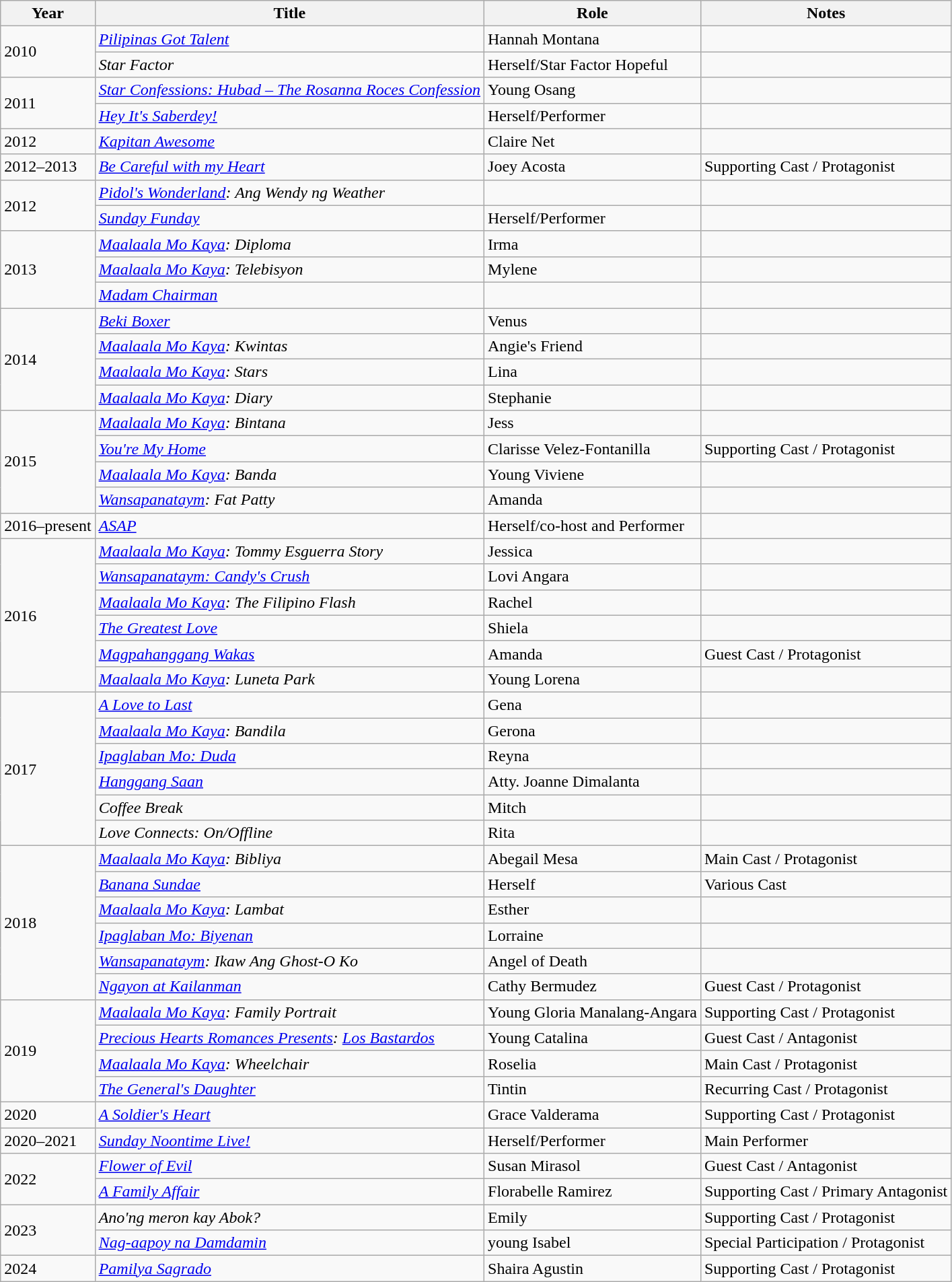<table class="wikitable sortable">
<tr>
<th>Year</th>
<th>Title</th>
<th>Role</th>
<th>Notes</th>
</tr>
<tr>
<td rowspan=2>2010</td>
<td><em><a href='#'>Pilipinas Got Talent</a></em></td>
<td>Hannah Montana</td>
<td></td>
</tr>
<tr>
<td><em>Star Factor</em></td>
<td>Herself/Star Factor Hopeful</td>
<td></td>
</tr>
<tr>
<td rowspan=2>2011</td>
<td><em><a href='#'>Star Confessions: Hubad – The Rosanna Roces Confession</a></em></td>
<td>Young Osang</td>
<td></td>
</tr>
<tr>
<td><em><a href='#'>Hey It's Saberdey!</a></em></td>
<td>Herself/Performer</td>
<td></td>
</tr>
<tr>
<td>2012</td>
<td><em><a href='#'>Kapitan Awesome</a></em></td>
<td>Claire Net</td>
<td></td>
</tr>
<tr>
<td>2012–2013</td>
<td><em><a href='#'>Be Careful with my Heart</a></em></td>
<td>Joey Acosta</td>
<td>Supporting Cast / Protagonist</td>
</tr>
<tr>
<td rowspan=2>2012</td>
<td><em><a href='#'>Pidol's Wonderland</a>: Ang Wendy ng Weather</em></td>
<td></td>
<td></td>
</tr>
<tr>
<td><em><a href='#'>Sunday Funday</a></em></td>
<td>Herself/Performer</td>
<td></td>
</tr>
<tr>
<td rowspan=3>2013</td>
<td><em><a href='#'>Maalaala Mo Kaya</a>: Diploma</em></td>
<td>Irma</td>
<td></td>
</tr>
<tr>
<td><em><a href='#'>Maalaala Mo Kaya</a>: Telebisyon</em></td>
<td>Mylene</td>
<td></td>
</tr>
<tr>
<td><em><a href='#'>Madam Chairman</a></em></td>
<td></td>
<td></td>
</tr>
<tr>
<td rowspan=4>2014</td>
<td><em><a href='#'>Beki Boxer</a></em></td>
<td>Venus</td>
<td></td>
</tr>
<tr>
<td><em><a href='#'>Maalaala Mo Kaya</a>: Kwintas</em></td>
<td>Angie's Friend</td>
<td></td>
</tr>
<tr>
<td><em><a href='#'>Maalaala Mo Kaya</a>: Stars</em></td>
<td>Lina</td>
<td></td>
</tr>
<tr>
<td><em><a href='#'>Maalaala Mo Kaya</a>: Diary</em></td>
<td>Stephanie</td>
<td></td>
</tr>
<tr>
<td rowspan=4>2015</td>
<td><em><a href='#'>Maalaala Mo Kaya</a>: Bintana</em></td>
<td>Jess</td>
<td></td>
</tr>
<tr>
<td><em><a href='#'>You're My Home</a></em></td>
<td>Clarisse Velez-Fontanilla</td>
<td>Supporting Cast / Protagonist</td>
</tr>
<tr>
<td><em><a href='#'>Maalaala Mo Kaya</a>: Banda</em></td>
<td>Young Viviene</td>
<td></td>
</tr>
<tr>
<td><em><a href='#'>Wansapanataym</a>: Fat Patty</em></td>
<td>Amanda</td>
<td></td>
</tr>
<tr>
<td>2016–present</td>
<td><em><a href='#'>ASAP</a></em></td>
<td>Herself/co-host and Performer</td>
<td></td>
</tr>
<tr>
<td rowspan=6>2016</td>
<td><em><a href='#'>Maalaala Mo Kaya</a>: Tommy Esguerra Story </em></td>
<td>Jessica</td>
<td></td>
</tr>
<tr>
<td><em><a href='#'>Wansapanataym: Candy's Crush</a></em></td>
<td>Lovi Angara</td>
<td></td>
</tr>
<tr>
<td><em><a href='#'>Maalaala Mo Kaya</a>: The Filipino Flash</em></td>
<td>Rachel</td>
<td></td>
</tr>
<tr>
<td><em><a href='#'>The Greatest Love</a></em></td>
<td>Shiela</td>
<td></td>
</tr>
<tr>
<td><em><a href='#'>Magpahanggang Wakas</a></em></td>
<td>Amanda</td>
<td>Guest Cast / Protagonist</td>
</tr>
<tr>
<td><em><a href='#'>Maalaala Mo Kaya</a>: Luneta Park</em></td>
<td>Young Lorena</td>
<td></td>
</tr>
<tr>
<td rowspan=6>2017</td>
<td><em><a href='#'>A Love to Last</a></em></td>
<td>Gena</td>
<td></td>
</tr>
<tr>
<td><em><a href='#'>Maalaala Mo Kaya</a>: Bandila</em></td>
<td>Gerona</td>
<td></td>
</tr>
<tr>
<td><em><a href='#'>Ipaglaban Mo: Duda</a></em></td>
<td>Reyna</td>
<td></td>
</tr>
<tr>
<td><em><a href='#'>Hanggang Saan</a></em></td>
<td>Atty. Joanne Dimalanta</td>
<td></td>
</tr>
<tr>
<td><em>Coffee Break</em></td>
<td>Mitch</td>
<td></td>
</tr>
<tr>
<td><em>Love Connects: On/Offline</em></td>
<td>Rita</td>
<td></td>
</tr>
<tr>
<td rowspan=6>2018</td>
<td><em><a href='#'>Maalaala Mo Kaya</a>: Bibliya</em></td>
<td>Abegail Mesa</td>
<td>Main Cast / Protagonist</td>
</tr>
<tr>
<td><em><a href='#'>Banana Sundae</a></em></td>
<td>Herself</td>
<td>Various Cast</td>
</tr>
<tr>
<td><em><a href='#'>Maalaala Mo Kaya</a>: Lambat</em></td>
<td>Esther</td>
<td></td>
</tr>
<tr>
<td><em><a href='#'>Ipaglaban Mo: Biyenan</a></em></td>
<td>Lorraine</td>
<td></td>
</tr>
<tr>
<td><em><a href='#'>Wansapanataym</a>: Ikaw Ang Ghost-O Ko</em></td>
<td>Angel of Death</td>
<td></td>
</tr>
<tr>
<td><em><a href='#'>Ngayon at Kailanman</a></em></td>
<td>Cathy Bermudez</td>
<td>Guest Cast / Protagonist</td>
</tr>
<tr>
<td rowspan=4>2019</td>
<td><em><a href='#'>Maalaala Mo Kaya</a>: Family Portrait</em></td>
<td>Young Gloria Manalang-Angara</td>
<td>Supporting Cast / Protagonist</td>
</tr>
<tr>
<td><em><a href='#'>Precious Hearts Romances Presents</a>: <a href='#'>Los Bastardos</a></em></td>
<td>Young Catalina</td>
<td>Guest Cast / Antagonist</td>
</tr>
<tr>
<td><em><a href='#'>Maalaala Mo Kaya</a>: Wheelchair</em></td>
<td>Roselia</td>
<td>Main Cast / Protagonist</td>
</tr>
<tr>
<td><em><a href='#'>The General's Daughter</a></em></td>
<td>Tintin</td>
<td>Recurring Cast / Protagonist</td>
</tr>
<tr>
<td>2020</td>
<td><em><a href='#'>A Soldier's Heart</a></em></td>
<td>Grace Valderama</td>
<td>Supporting Cast / Protagonist</td>
</tr>
<tr>
<td>2020–2021</td>
<td><em><a href='#'>Sunday Noontime Live!</a></em></td>
<td>Herself/Performer</td>
<td>Main Performer</td>
</tr>
<tr>
<td rowspan="2">2022</td>
<td><em><a href='#'>Flower of Evil</a></em></td>
<td>Susan Mirasol</td>
<td>Guest Cast / Antagonist</td>
</tr>
<tr>
<td><em><a href='#'>A Family Affair</a></em></td>
<td>Florabelle  Ramirez</td>
<td>Supporting Cast / Primary Antagonist</td>
</tr>
<tr>
<td rowspan="2">2023</td>
<td><em>Ano'ng meron kay Abok?</em></td>
<td>Emily</td>
<td>Supporting Cast / Protagonist</td>
</tr>
<tr>
<td><em><a href='#'>Nag-aapoy na Damdamin</a></em></td>
<td>young Isabel</td>
<td>Special Participation / Protagonist</td>
</tr>
<tr>
<td>2024</td>
<td><em><a href='#'>Pamilya Sagrado</a></em></td>
<td>Shaira Agustin</td>
<td>Supporting Cast / Protagonist</td>
</tr>
</table>
